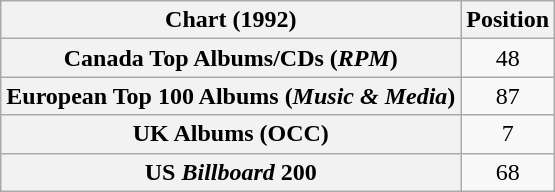<table class="wikitable plainrowheaders sortable" style="text-align:center">
<tr>
<th scope="col">Chart (1992)</th>
<th scope="col">Position</th>
</tr>
<tr>
<th scope="row">Canada Top Albums/CDs (<em>RPM</em>)</th>
<td>48</td>
</tr>
<tr>
<th scope="row">European Top 100 Albums (<em>Music & Media</em>)</th>
<td>87</td>
</tr>
<tr>
<th scope="row">UK Albums (OCC)</th>
<td>7</td>
</tr>
<tr>
<th scope="row">US <em>Billboard</em> 200</th>
<td>68</td>
</tr>
</table>
